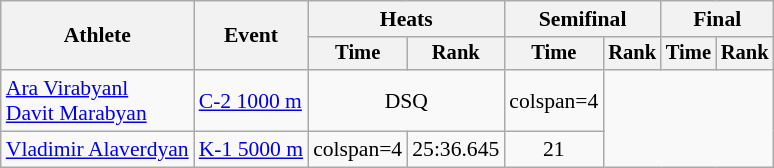<table class="wikitable" style="text-align:center; font-size:90%">
<tr>
<th rowspan=2>Athlete</th>
<th rowspan=2>Event</th>
<th colspan=2>Heats</th>
<th colspan=2>Semifinal</th>
<th colspan=2>Final</th>
</tr>
<tr style="font-size:95%">
<th>Time</th>
<th>Rank</th>
<th>Time</th>
<th>Rank</th>
<th>Time</th>
<th>Rank</th>
</tr>
<tr>
<td align=left><a href='#'>Ara Virabyanl</a><br><a href='#'>Davit Marabyan</a></td>
<td align=left><a href='#'>C-2 1000 m</a></td>
<td colspan=2>DSQ</td>
<td>colspan=4 </td>
</tr>
<tr>
<td align=left><a href='#'>Vladimir Alaverdyan</a></td>
<td align=left><a href='#'>K-1 5000 m</a></td>
<td>colspan=4 </td>
<td>25:36.645</td>
<td>21</td>
</tr>
</table>
